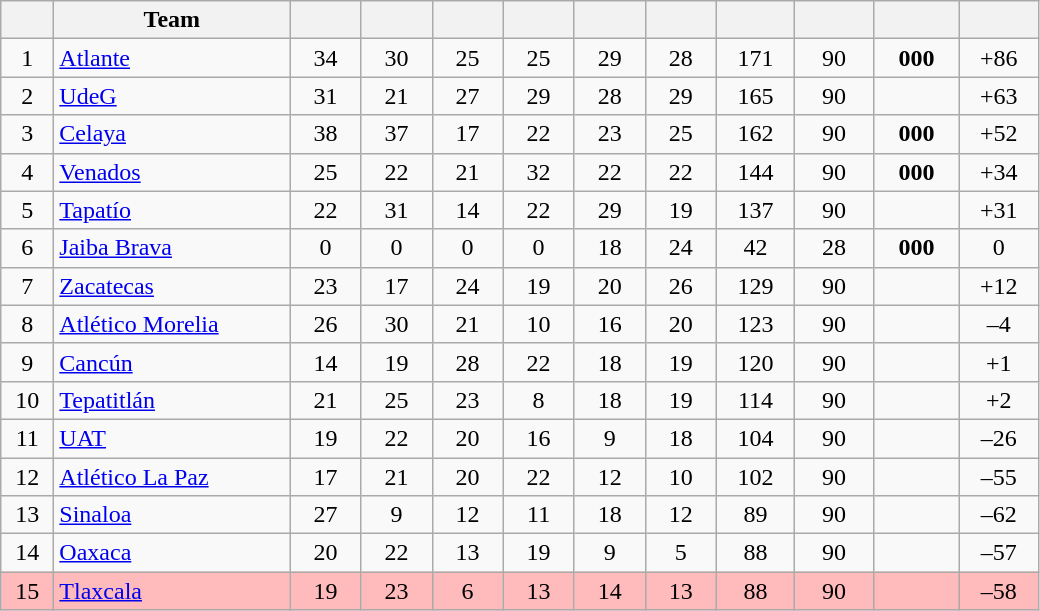<table class="wikitable sortable" style="text-align: center;">
<tr>
<th width=28><br></th>
<th width=150>Team</th>
<th width=40></th>
<th width=40></th>
<th width=40></th>
<th width=40></th>
<th width=40></th>
<th width=40></th>
<th width=45></th>
<th width=45></th>
<th width=50><br></th>
<th width=45><br></th>
</tr>
<tr>
<td>1</td>
<td align=left><a href='#'>Atlante</a></td>
<td>34</td>
<td>30</td>
<td>25</td>
<td>25</td>
<td>29</td>
<td>28</td>
<td>171</td>
<td>90</td>
<td><strong>000</strong></td>
<td>+86</td>
</tr>
<tr>
<td>2</td>
<td align=left><a href='#'>UdeG</a></td>
<td>31</td>
<td>21</td>
<td>27</td>
<td>29</td>
<td>28</td>
<td>29</td>
<td>165</td>
<td>90</td>
<td><strong></strong></td>
<td>+63</td>
</tr>
<tr>
<td>3</td>
<td align=left><a href='#'>Celaya</a></td>
<td>38</td>
<td>37</td>
<td>17</td>
<td>22</td>
<td>23</td>
<td>25</td>
<td>162</td>
<td>90</td>
<td><strong>000</strong></td>
<td>+52</td>
</tr>
<tr>
<td>4</td>
<td align=left><a href='#'>Venados</a></td>
<td>25</td>
<td>22</td>
<td>21</td>
<td>32</td>
<td>22</td>
<td>22</td>
<td>144</td>
<td>90</td>
<td><strong>000</strong></td>
<td>+34</td>
</tr>
<tr>
<td>5</td>
<td align=left><a href='#'>Tapatío</a></td>
<td>22</td>
<td>31</td>
<td>14</td>
<td>22</td>
<td>29</td>
<td>19</td>
<td>137</td>
<td>90</td>
<td><strong></strong></td>
<td>+31</td>
</tr>
<tr>
<td>6</td>
<td align=left><a href='#'>Jaiba Brava</a></td>
<td>0</td>
<td>0</td>
<td>0</td>
<td>0</td>
<td>18</td>
<td>24</td>
<td>42</td>
<td>28</td>
<td><strong>000</strong></td>
<td>0</td>
</tr>
<tr>
<td>7</td>
<td align=left><a href='#'>Zacatecas</a></td>
<td>23</td>
<td>17</td>
<td>24</td>
<td>19</td>
<td>20</td>
<td>26</td>
<td>129</td>
<td>90</td>
<td><strong></strong></td>
<td>+12</td>
</tr>
<tr>
<td>8</td>
<td align=left><a href='#'>Atlético Morelia</a></td>
<td>26</td>
<td>30</td>
<td>21</td>
<td>10</td>
<td>16</td>
<td>20</td>
<td>123</td>
<td>90</td>
<td><strong></strong></td>
<td>–4</td>
</tr>
<tr>
<td>9</td>
<td align=left><a href='#'>Cancún</a></td>
<td>14</td>
<td>19</td>
<td>28</td>
<td>22</td>
<td>18</td>
<td>19</td>
<td>120</td>
<td>90</td>
<td><strong></strong></td>
<td>+1</td>
</tr>
<tr>
<td>10</td>
<td align=left><a href='#'>Tepatitlán</a></td>
<td>21</td>
<td>25</td>
<td>23</td>
<td>8</td>
<td>18</td>
<td>19</td>
<td>114</td>
<td>90</td>
<td><strong></strong></td>
<td>+2</td>
</tr>
<tr>
<td>11</td>
<td align=left><a href='#'>UAT</a></td>
<td>19</td>
<td>22</td>
<td>20</td>
<td>16</td>
<td>9</td>
<td>18</td>
<td>104</td>
<td>90</td>
<td><strong></strong></td>
<td>–26</td>
</tr>
<tr>
<td>12</td>
<td align=left><a href='#'>Atlético La Paz</a></td>
<td>17</td>
<td>21</td>
<td>20</td>
<td>22</td>
<td>12</td>
<td>10</td>
<td>102</td>
<td>90</td>
<td><strong></strong></td>
<td>–55</td>
</tr>
<tr>
<td>13</td>
<td align=left><a href='#'>Sinaloa</a></td>
<td>27</td>
<td>9</td>
<td>12</td>
<td>11</td>
<td>18</td>
<td>12</td>
<td>89</td>
<td>90</td>
<td><strong></strong></td>
<td>–62</td>
</tr>
<tr>
<td>14</td>
<td align=left><a href='#'>Oaxaca</a></td>
<td>20</td>
<td>22</td>
<td>13</td>
<td>19</td>
<td>9</td>
<td>5</td>
<td>88</td>
<td>90</td>
<td><strong></strong></td>
<td>–57</td>
</tr>
<tr style="text-align:center;background:#FFBBBB">
<td>15</td>
<td align=left><a href='#'>Tlaxcala</a></td>
<td>19</td>
<td>23</td>
<td>6</td>
<td>13</td>
<td>14</td>
<td>13</td>
<td>88</td>
<td>90</td>
<td><strong></strong></td>
<td>–58</td>
</tr>
</table>
